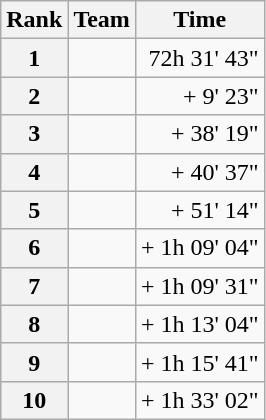<table class="wikitable">
<tr>
<th scope="col">Rank</th>
<th scope="col">Team</th>
<th scope="col">Time</th>
</tr>
<tr>
<th scope="row">1</th>
<td> </td>
<td align="right">72h 31' 43"</td>
</tr>
<tr>
<th scope="row">2</th>
<td> </td>
<td align="right">+ 9' 23"</td>
</tr>
<tr>
<th scope="row">3</th>
<td> </td>
<td align="right">+ 38' 19"</td>
</tr>
<tr>
<th scope="row">4</th>
<td> </td>
<td align="right">+ 40' 37"</td>
</tr>
<tr>
<th scope="row">5</th>
<td> </td>
<td align="right">+ 51' 14"</td>
</tr>
<tr>
<th scope="row">6</th>
<td> </td>
<td align="right">+ 1h 09' 04"</td>
</tr>
<tr>
<th scope="row">7</th>
<td> </td>
<td align="right">+ 1h 09' 31"</td>
</tr>
<tr>
<th scope="row">8</th>
<td> </td>
<td align="right">+ 1h 13' 04"</td>
</tr>
<tr>
<th scope="row">9</th>
<td> </td>
<td align="right">+ 1h 15' 41"</td>
</tr>
<tr>
<th scope="row">10</th>
<td> </td>
<td align="right">+ 1h 33' 02"</td>
</tr>
</table>
